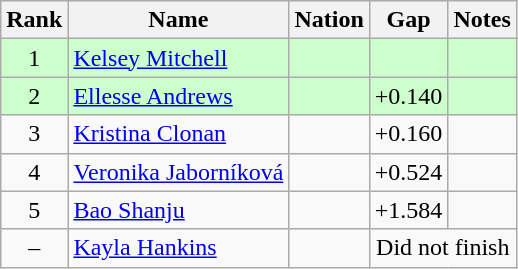<table class="wikitable sortable" style="text-align:center">
<tr>
<th>Rank</th>
<th>Name</th>
<th>Nation</th>
<th>Gap</th>
<th>Notes</th>
</tr>
<tr bgcolor=ccffcc>
<td>1</td>
<td align=left><a href='#'>Kelsey Mitchell</a></td>
<td align=left></td>
<td></td>
<td></td>
</tr>
<tr bgcolor=ccffcc>
<td>2</td>
<td align=left><a href='#'>Ellesse Andrews</a></td>
<td align=left></td>
<td>+0.140</td>
<td></td>
</tr>
<tr>
<td>3</td>
<td align=left><a href='#'>Kristina Clonan</a></td>
<td align=left></td>
<td>+0.160</td>
<td></td>
</tr>
<tr>
<td>4</td>
<td align=left><a href='#'>Veronika Jaborníková</a></td>
<td align=left></td>
<td>+0.524</td>
<td></td>
</tr>
<tr>
<td>5</td>
<td align=left><a href='#'>Bao Shanju</a></td>
<td align=left></td>
<td>+1.584</td>
<td></td>
</tr>
<tr>
<td>–</td>
<td align=left><a href='#'>Kayla Hankins</a></td>
<td align=left></td>
<td colspan=2>Did not finish</td>
</tr>
</table>
